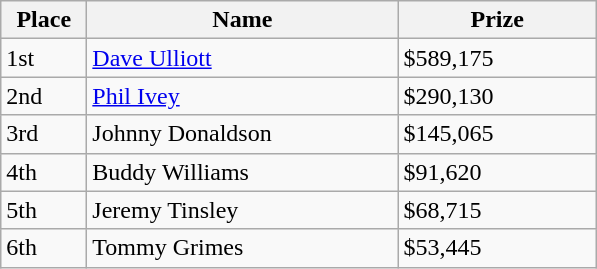<table class="wikitable">
<tr>
<th width="50">Place</th>
<th width="200">Name</th>
<th width="125">Prize</th>
</tr>
<tr>
<td>1st</td>
<td><a href='#'>Dave Ulliott</a></td>
<td>$589,175</td>
</tr>
<tr>
<td>2nd</td>
<td><a href='#'>Phil Ivey</a></td>
<td>$290,130</td>
</tr>
<tr>
<td>3rd</td>
<td>Johnny Donaldson</td>
<td>$145,065</td>
</tr>
<tr>
<td>4th</td>
<td>Buddy Williams</td>
<td>$91,620</td>
</tr>
<tr>
<td>5th</td>
<td>Jeremy Tinsley</td>
<td>$68,715</td>
</tr>
<tr>
<td>6th</td>
<td>Tommy Grimes</td>
<td>$53,445</td>
</tr>
</table>
